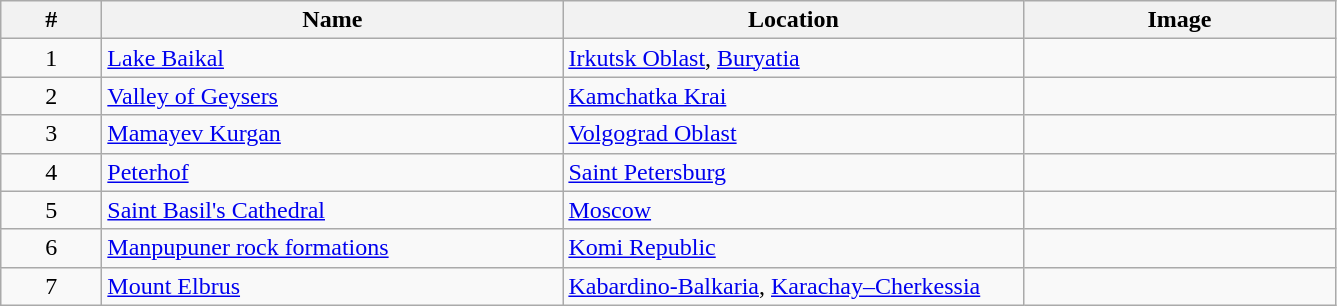<table class="wikitable" align=center>
<tr>
<th width=60px>#</th>
<th width=300px>Name</th>
<th width=300px>Location</th>
<th width=200px>Image</th>
</tr>
<tr>
<td align=center>1</td>
<td><a href='#'>Lake Baikal</a></td>
<td><a href='#'>Irkutsk Oblast</a>, <a href='#'>Buryatia</a></td>
<td></td>
</tr>
<tr>
<td align=center>2</td>
<td><a href='#'>Valley of Geysers</a></td>
<td><a href='#'>Kamchatka Krai</a></td>
<td></td>
</tr>
<tr>
<td align=center>3</td>
<td><a href='#'>Mamayev Kurgan</a></td>
<td><a href='#'>Volgograd Oblast</a></td>
<td></td>
</tr>
<tr>
<td align=center>4</td>
<td><a href='#'>Peterhof</a></td>
<td><a href='#'>Saint Petersburg</a></td>
<td></td>
</tr>
<tr>
<td align=center>5</td>
<td><a href='#'>Saint Basil's Cathedral</a></td>
<td><a href='#'>Moscow</a></td>
<td></td>
</tr>
<tr>
<td align=center>6</td>
<td><a href='#'>Manpupuner rock formations</a></td>
<td><a href='#'>Komi Republic</a></td>
<td></td>
</tr>
<tr>
<td align=center>7</td>
<td><a href='#'>Mount Elbrus</a></td>
<td><a href='#'>Kabardino-Balkaria</a>, <a href='#'>Karachay–Cherkessia</a></td>
<td></td>
</tr>
</table>
